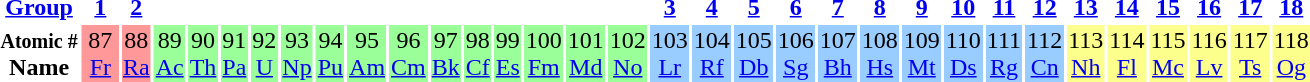<table style="text-align:center;">
<tr>
<th><a href='#'>Group</a></th>
<th><a href='#'>1</a></th>
<th><a href='#'>2</a></th>
<th colspan="14" align="center"> </th>
<th><a href='#'>3</a></th>
<th><a href='#'>4</a></th>
<th><a href='#'>5</a></th>
<th><a href='#'>6</a></th>
<th><a href='#'>7</a></th>
<th><a href='#'>8</a></th>
<th><a href='#'>9</a></th>
<th><a href='#'>10</a></th>
<th><a href='#'>11</a></th>
<th><a href='#'>12</a></th>
<th><a href='#'>13</a></th>
<th><a href='#'>14</a></th>
<th><a href='#'>15</a></th>
<th><a href='#'>16</a></th>
<th><a href='#'>17</a></th>
<th><a href='#'>18</a></th>
</tr>
<tr>
<th><small>Atomic #</small><br>Name</th>
<td bgcolor="#ff9999">87<br> <a href='#'>Fr</a> </td>
<td bgcolor="#ff9999">88<br><a href='#'>Ra</a></td>
<td bgcolor="#9bff99">89<br><a href='#'>Ac</a></td>
<td bgcolor="#9bff99">90<br><a href='#'>Th</a></td>
<td bgcolor="#9bff99">91<br><a href='#'>Pa</a></td>
<td bgcolor="#9bff99">92<br><a href='#'>U</a></td>
<td bgcolor="#9bff99">93<br><a href='#'>Np</a></td>
<td bgcolor="#9bff99">94<br><a href='#'>Pu</a></td>
<td bgcolor="#9bff99">95<br><a href='#'>Am</a></td>
<td bgcolor="#9bff99">96<br><a href='#'>Cm</a></td>
<td bgcolor="#9bff99">97<br><a href='#'>Bk</a></td>
<td bgcolor="#9bff99">98<br><a href='#'>Cf</a></td>
<td bgcolor="#9bff99">99<br><a href='#'>Es</a></td>
<td bgcolor="#9bff99"><span>100</span><br><a href='#'>Fm</a></td>
<td bgcolor="#9bff99"><span>101</span><br><a href='#'>Md</a></td>
<td bgcolor="#9bff99"><span>102</span><br><a href='#'>No</a></td>
<td bgcolor="#99ccff"><span>103</span><br><a href='#'>Lr</a></td>
<td bgcolor="#99ccff"><span>104</span><br><a href='#'>Rf</a></td>
<td bgcolor="#99ccff"><span>105</span><br><a href='#'>Db</a></td>
<td bgcolor="#99ccff"><span>106</span><br><a href='#'>Sg</a></td>
<td bgcolor="#99ccff"><span>107</span><br><a href='#'>Bh</a></td>
<td bgcolor="#99ccff"><span>108</span><br><a href='#'>Hs</a></td>
<td bgcolor="#99ccff"><span>109</span><br><a href='#'>Mt</a></td>
<td bgcolor="#99ccff"><span>110</span><br><a href='#'>Ds</a></td>
<td bgcolor="#99ccff"><span>111</span><br><a href='#'>Rg</a></td>
<td bgcolor="#99ccff"><span>112</span><br><a href='#'>Cn</a></td>
<td bgcolor="#fdff8c"><span>113</span><br><a href='#'>Nh</a></td>
<td bgcolor="#fdff8c"><span>114</span><br><a href='#'>Fl</a></td>
<td bgcolor="#fdff8c"><span>115</span><br><a href='#'>Mc</a></td>
<td bgcolor="#fdff8c"><span>116</span><br><a href='#'>Lv</a></td>
<td bgcolor="#fdff8c"><span>117</span><br><a href='#'>Ts</a></td>
<td bgcolor="#fdff8c"><span>118</span><br><a href='#'>Og</a></td>
</tr>
</table>
